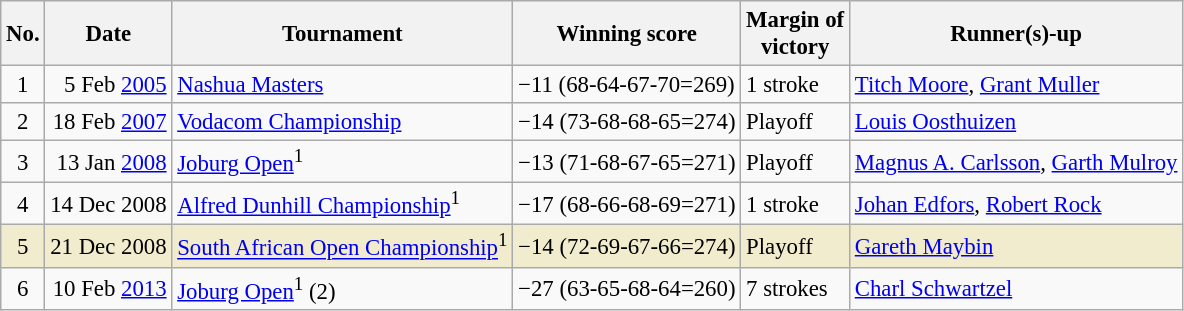<table class="wikitable" style="font-size:95%;">
<tr>
<th>No.</th>
<th>Date</th>
<th>Tournament</th>
<th>Winning score</th>
<th>Margin of<br>victory</th>
<th>Runner(s)-up</th>
</tr>
<tr>
<td align=center>1</td>
<td align=right>5 Feb <a href='#'>2005</a></td>
<td><a href='#'>Nashua Masters</a></td>
<td>−11 (68-64-67-70=269)</td>
<td>1 stroke</td>
<td> <a href='#'>Titch Moore</a>,  <a href='#'>Grant Muller</a></td>
</tr>
<tr>
<td align=center>2</td>
<td align=right>18 Feb <a href='#'>2007</a></td>
<td><a href='#'>Vodacom Championship</a></td>
<td>−14 (73-68-68-65=274)</td>
<td>Playoff</td>
<td> <a href='#'>Louis Oosthuizen</a></td>
</tr>
<tr>
<td align=center>3</td>
<td align=right>13 Jan <a href='#'>2008</a></td>
<td><a href='#'>Joburg Open</a><sup>1</sup></td>
<td>−13 (71-68-67-65=271)</td>
<td>Playoff</td>
<td> <a href='#'>Magnus A. Carlsson</a>,  <a href='#'>Garth Mulroy</a></td>
</tr>
<tr>
<td align=center>4</td>
<td align=right>14 Dec 2008</td>
<td><a href='#'>Alfred Dunhill Championship</a><sup>1</sup></td>
<td>−17 (68-66-68-69=271)</td>
<td>1 stroke</td>
<td> <a href='#'>Johan Edfors</a>,  <a href='#'>Robert Rock</a></td>
</tr>
<tr style="background:#f2ecce;">
<td align=center>5</td>
<td align=right>21 Dec 2008</td>
<td><a href='#'>South African Open Championship</a><sup>1</sup></td>
<td>−14 (72-69-67-66=274)</td>
<td>Playoff</td>
<td> <a href='#'>Gareth Maybin</a></td>
</tr>
<tr>
<td align=center>6</td>
<td align=right>10 Feb <a href='#'>2013</a></td>
<td><a href='#'>Joburg Open</a><sup>1</sup> (2)</td>
<td>−27 (63-65-68-64=260)</td>
<td>7 strokes</td>
<td> <a href='#'>Charl Schwartzel</a></td>
</tr>
</table>
